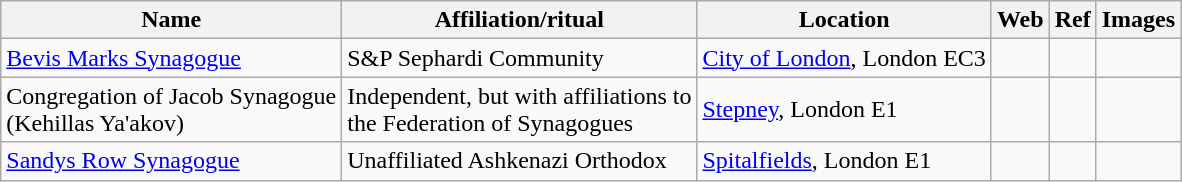<table class="wikitable sortable">
<tr>
<th>Name</th>
<th>Affiliation/ritual</th>
<th>Location</th>
<th>Web</th>
<th>Ref</th>
<th>Images</th>
</tr>
<tr>
<td><a href='#'>Bevis Marks Synagogue</a></td>
<td>S&P Sephardi Community</td>
<td><a href='#'>City of London</a>, London EC3</td>
<td></td>
<td></td>
<td></td>
</tr>
<tr>
<td>Congregation of Jacob Synagogue<br>(Kehillas Ya'akov)</td>
<td>Independent, but with affiliations to<br> the Federation of Synagogues</td>
<td><a href='#'>Stepney</a>, London E1</td>
<td></td>
<td></td>
<td></td>
</tr>
<tr>
<td><a href='#'>Sandys Row Synagogue</a></td>
<td>Unaffiliated Ashkenazi Orthodox</td>
<td><a href='#'>Spitalfields</a>, London E1</td>
<td></td>
<td></td>
<td> </td>
</tr>
</table>
